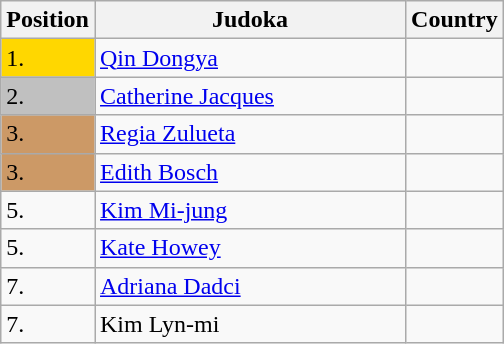<table class=wikitable>
<tr>
<th width=10>Position</th>
<th width=200>Judoka</th>
<th width=10>Country</th>
</tr>
<tr>
<td bgcolor=gold>1.</td>
<td><a href='#'>Qin Dongya</a></td>
<td></td>
</tr>
<tr>
<td bgcolor="silver">2.</td>
<td><a href='#'>Catherine Jacques</a></td>
<td></td>
</tr>
<tr>
<td bgcolor="CC9966">3.</td>
<td><a href='#'>Regia Zulueta</a></td>
<td></td>
</tr>
<tr>
<td bgcolor="CC9966">3.</td>
<td><a href='#'>Edith Bosch</a></td>
<td></td>
</tr>
<tr>
<td>5.</td>
<td><a href='#'>Kim Mi-jung</a></td>
<td></td>
</tr>
<tr>
<td>5.</td>
<td><a href='#'>Kate Howey</a></td>
<td></td>
</tr>
<tr>
<td>7.</td>
<td><a href='#'>Adriana Dadci</a></td>
<td></td>
</tr>
<tr>
<td>7.</td>
<td>Kim Lyn-mi</td>
<td></td>
</tr>
</table>
